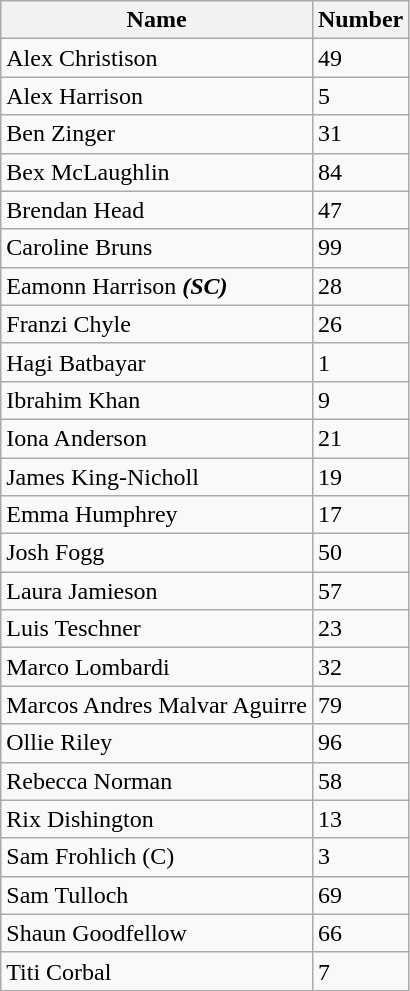<table class="wikitable sortable mw-collapsible mw-collapsed">
<tr>
<th>Name</th>
<th>Number</th>
</tr>
<tr>
<td>Alex Christison</td>
<td>49</td>
</tr>
<tr>
<td>Alex Harrison</td>
<td>5</td>
</tr>
<tr>
<td>Ben Zinger</td>
<td>31</td>
</tr>
<tr>
<td>Bex McLaughlin</td>
<td>84</td>
</tr>
<tr>
<td>Brendan Head</td>
<td>47</td>
</tr>
<tr>
<td>Caroline Bruns</td>
<td>99</td>
</tr>
<tr>
<td>Eamonn Harrison <strong><em>(SC)<strong></td>
<td>28</td>
</tr>
<tr>
<td>Franzi Chyle</td>
<td>26</td>
</tr>
<tr>
<td>Hagi Batbayar</td>
<td>1</td>
</tr>
<tr>
<td>Ibrahim Khan</td>
<td>9</td>
</tr>
<tr>
<td>Iona Anderson</td>
<td>21</td>
</tr>
<tr>
<td>James King-Nicholl</td>
<td>19</td>
</tr>
<tr>
<td>Emma Humphrey</td>
<td>17</td>
</tr>
<tr>
<td>Josh Fogg</td>
<td>50</td>
</tr>
<tr>
<td>Laura Jamieson</td>
<td>57</td>
</tr>
<tr>
<td>Luis Teschner</td>
<td>23</td>
</tr>
<tr>
<td>Marco Lombardi</td>
<td>32</td>
</tr>
<tr>
<td>Marcos Andres Malvar Aguirre</td>
<td>79</td>
</tr>
<tr>
<td>Ollie Riley</td>
<td>96</td>
</tr>
<tr>
<td>Rebecca Norman</td>
<td>58</td>
</tr>
<tr>
<td>Rix Dishington</td>
<td>13</td>
</tr>
<tr>
<td>Sam Frohlich </em></strong>(C)<strong><em></td>
<td>3</td>
</tr>
<tr>
<td>Sam Tulloch</td>
<td>69</td>
</tr>
<tr>
<td>Shaun Goodfellow</td>
<td>66</td>
</tr>
<tr>
<td>Titi Corbal</td>
<td>7</td>
</tr>
</table>
